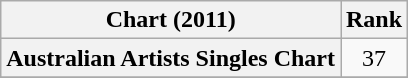<table class="wikitable sortable plainrowheaders">
<tr>
<th scope="col">Chart (2011)</th>
<th scope="col">Rank</th>
</tr>
<tr>
<th scope="row">Australian Artists Singles Chart</th>
<td style="text-align:center;">37</td>
</tr>
<tr>
</tr>
</table>
